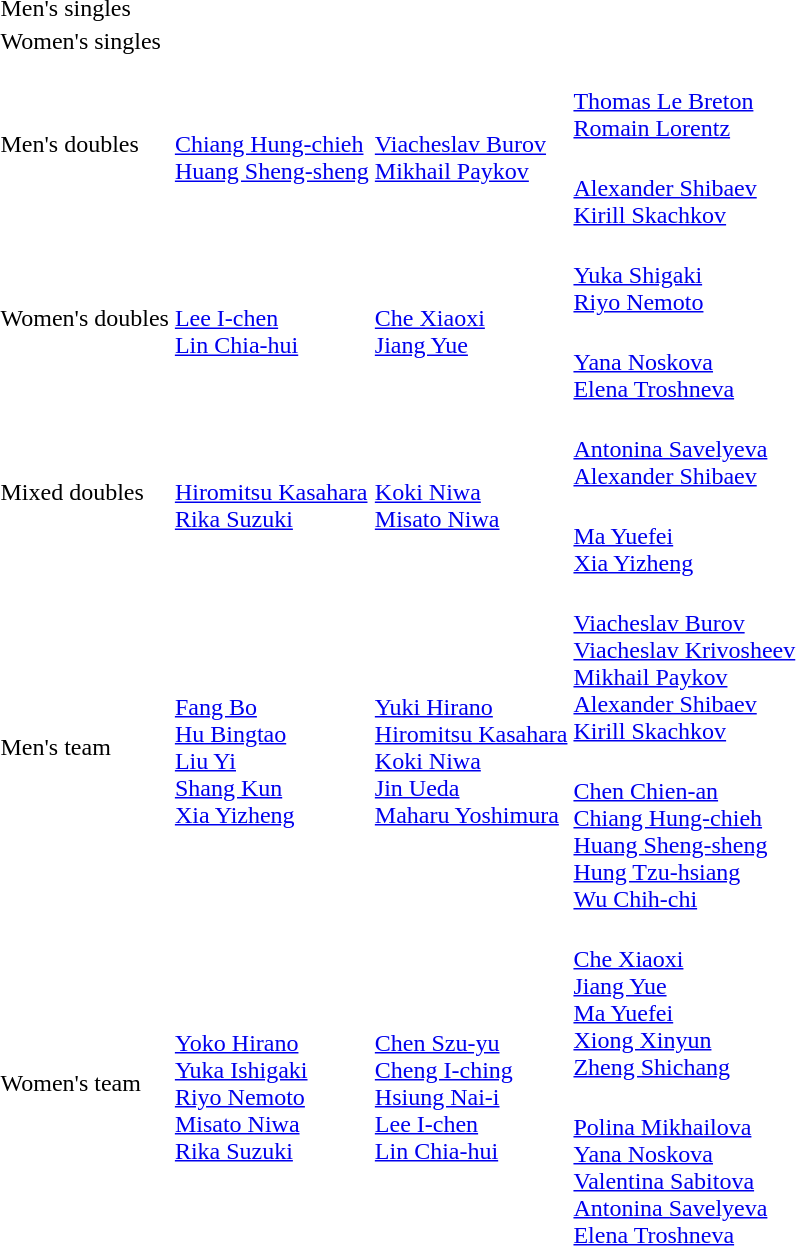<table>
<tr>
<td rowspan=2>Men's singles<br></td>
<td rowspan=2></td>
<td rowspan=2></td>
<td></td>
</tr>
<tr>
<td></td>
</tr>
<tr>
<td rowspan=2>Women's singles<br></td>
<td rowspan=2></td>
<td rowspan=2></td>
<td></td>
</tr>
<tr>
<td></td>
</tr>
<tr>
<td rowspan=2>Men's doubles<br></td>
<td rowspan=2><br><a href='#'>Chiang Hung-chieh</a><br><a href='#'>Huang Sheng-sheng</a></td>
<td rowspan=2><br><a href='#'>Viacheslav Burov</a><br><a href='#'>Mikhail Paykov</a></td>
<td><br><a href='#'>Thomas Le Breton</a><br><a href='#'>Romain Lorentz</a></td>
</tr>
<tr>
<td><br><a href='#'>Alexander Shibaev</a><br><a href='#'>Kirill Skachkov</a></td>
</tr>
<tr>
<td rowspan=2>Women's doubles<br></td>
<td rowspan=2><br><a href='#'>Lee I-chen</a><br><a href='#'>Lin Chia-hui</a></td>
<td rowspan=2><br><a href='#'>Che Xiaoxi</a><br><a href='#'>Jiang Yue</a></td>
<td><br><a href='#'>Yuka Shigaki</a><br><a href='#'>Riyo Nemoto</a></td>
</tr>
<tr>
<td><br><a href='#'>Yana Noskova</a><br><a href='#'>Elena Troshneva</a></td>
</tr>
<tr>
<td rowspan=2>Mixed doubles<br></td>
<td rowspan=2><br><a href='#'>Hiromitsu Kasahara</a><br><a href='#'>Rika Suzuki</a></td>
<td rowspan=2><br><a href='#'>Koki Niwa</a><br><a href='#'>Misato Niwa</a></td>
<td><br><a href='#'>Antonina Savelyeva</a><br><a href='#'>Alexander Shibaev</a></td>
</tr>
<tr>
<td><br><a href='#'>Ma Yuefei</a><br><a href='#'>Xia Yizheng</a></td>
</tr>
<tr>
<td rowspan=2>Men's team<br></td>
<td rowspan=2><br><a href='#'>Fang Bo</a><br><a href='#'>Hu Bingtao</a><br><a href='#'>Liu Yi</a><br><a href='#'>Shang Kun</a><br><a href='#'>Xia Yizheng</a></td>
<td rowspan=2><br><a href='#'>Yuki Hirano</a><br><a href='#'>Hiromitsu Kasahara</a><br><a href='#'>Koki Niwa</a><br><a href='#'>Jin Ueda</a><br><a href='#'>Maharu Yoshimura</a></td>
<td><br><a href='#'>Viacheslav Burov</a><br><a href='#'>Viacheslav Krivosheev</a><br><a href='#'>Mikhail Paykov</a><br><a href='#'>Alexander Shibaev</a><br><a href='#'>Kirill Skachkov</a></td>
</tr>
<tr>
<td><br><a href='#'>Chen Chien-an</a><br><a href='#'>Chiang Hung-chieh</a><br><a href='#'>Huang Sheng-sheng</a><br><a href='#'>Hung Tzu-hsiang</a><br><a href='#'>Wu Chih-chi</a></td>
</tr>
<tr>
<td rowspan=2>Women's team<br></td>
<td rowspan=2><br><a href='#'>Yoko Hirano</a><br><a href='#'>Yuka Ishigaki</a><br><a href='#'>Riyo Nemoto</a><br><a href='#'>Misato Niwa</a><br><a href='#'>Rika Suzuki</a></td>
<td rowspan=2><br><a href='#'>Chen Szu-yu</a><br><a href='#'>Cheng I-ching</a><br><a href='#'>Hsiung Nai-i</a><br><a href='#'>Lee I-chen</a><br><a href='#'>Lin Chia-hui</a></td>
<td><br><a href='#'>Che Xiaoxi</a><br><a href='#'>Jiang Yue</a><br><a href='#'>Ma Yuefei</a><br><a href='#'>Xiong Xinyun</a><br><a href='#'>Zheng Shichang</a></td>
</tr>
<tr>
<td><br><a href='#'>Polina Mikhailova</a><br><a href='#'>Yana Noskova</a><br><a href='#'>Valentina Sabitova</a><br><a href='#'>Antonina Savelyeva</a><br><a href='#'>Elena Troshneva</a></td>
</tr>
</table>
